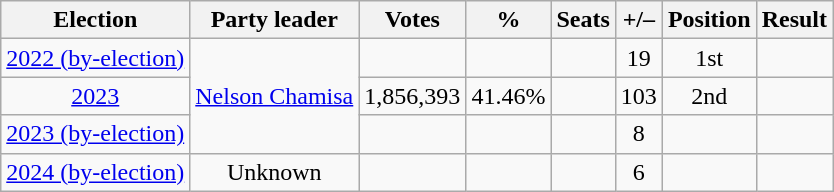<table class=wikitable style=text-align:center>
<tr>
<th>Election</th>
<th>Party leader</th>
<th>Votes</th>
<th>%</th>
<th>Seats</th>
<th>+/–</th>
<th>Position</th>
<th>Result</th>
</tr>
<tr>
<td><a href='#'>2022 (by-election)</a></td>
<td rowspan="3"><a href='#'>Nelson Chamisa</a></td>
<td></td>
<td></td>
<td></td>
<td> 19</td>
<td> 1st</td>
<td></td>
</tr>
<tr>
<td><a href='#'>2023</a></td>
<td>1,856,393</td>
<td>41.46%</td>
<td></td>
<td> 103</td>
<td> 2nd</td>
<td></td>
</tr>
<tr>
<td><a href='#'>2023 (by-election)</a></td>
<td></td>
<td></td>
<td></td>
<td> 8</td>
<td></td>
<td></td>
</tr>
<tr>
<td><a href='#'>2024 (by-election)</a></td>
<td>Unknown</td>
<td></td>
<td></td>
<td></td>
<td> 6</td>
<td></td>
<td></td>
</tr>
</table>
